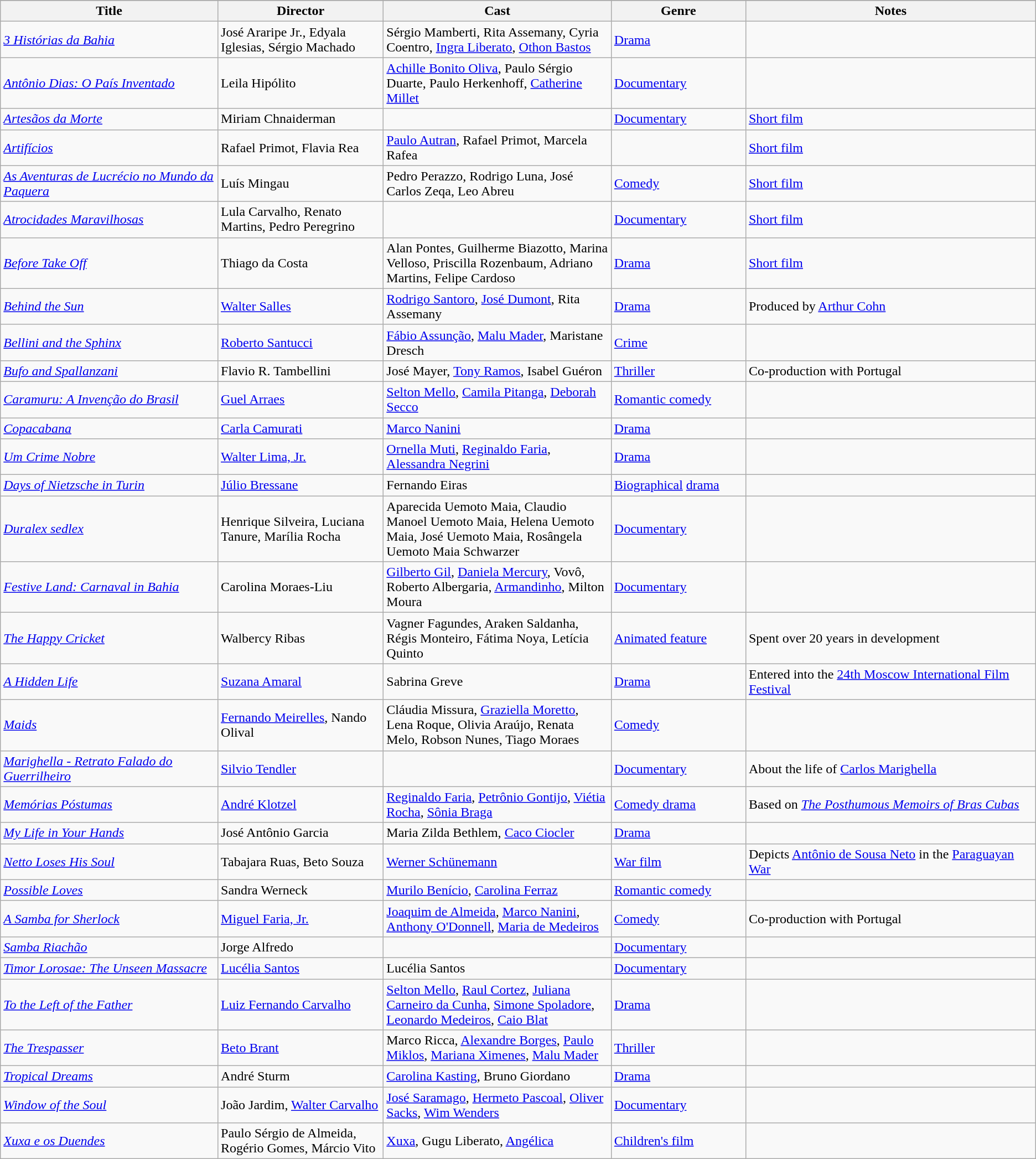<table class="wikitable sortable">
<tr>
</tr>
<tr>
<th width=21%>Title</th>
<th width=16%>Director</th>
<th width=22%>Cast</th>
<th width=13%>Genre</th>
<th width=28%>Notes</th>
</tr>
<tr>
<td><em><a href='#'>3 Histórias da Bahia</a></em></td>
<td>José Araripe Jr., Edyala Iglesias, Sérgio Machado</td>
<td>Sérgio Mamberti, Rita Assemany, Cyria Coentro, <a href='#'>Ingra Liberato</a>, <a href='#'>Othon Bastos</a></td>
<td><a href='#'>Drama</a></td>
<td></td>
</tr>
<tr>
<td><em><a href='#'>Antônio Dias: O País Inventado</a></em></td>
<td>Leila Hipólito</td>
<td><a href='#'>Achille Bonito Oliva</a>, Paulo Sérgio Duarte, Paulo Herkenhoff, <a href='#'>Catherine Millet</a></td>
<td><a href='#'>Documentary</a></td>
<td></td>
</tr>
<tr>
<td><em><a href='#'>Artesãos da Morte</a></em></td>
<td>Miriam Chnaiderman</td>
<td></td>
<td><a href='#'>Documentary</a></td>
<td><a href='#'>Short film</a></td>
</tr>
<tr>
<td><em><a href='#'>Artifícios</a></em></td>
<td>Rafael Primot, Flavia Rea</td>
<td><a href='#'>Paulo Autran</a>, Rafael Primot, Marcela Rafea</td>
<td></td>
<td><a href='#'>Short film</a></td>
</tr>
<tr>
<td><em><a href='#'>As Aventuras de Lucrécio no Mundo da Paquera</a></em></td>
<td>Luís Mingau</td>
<td>Pedro Perazzo, Rodrigo Luna, José Carlos Zeqa, Leo Abreu</td>
<td><a href='#'>Comedy</a></td>
<td><a href='#'>Short film</a></td>
</tr>
<tr>
<td><em><a href='#'>Atrocidades Maravilhosas</a></em></td>
<td>Lula Carvalho, Renato Martins, Pedro Peregrino</td>
<td></td>
<td><a href='#'>Documentary</a></td>
<td><a href='#'>Short film</a></td>
</tr>
<tr>
<td><em><a href='#'>Before Take Off</a></em></td>
<td>Thiago da Costa</td>
<td>Alan Pontes, Guilherme Biazotto, Marina Velloso, Priscilla Rozenbaum, Adriano Martins, Felipe Cardoso</td>
<td><a href='#'>Drama</a></td>
<td><a href='#'>Short film</a></td>
</tr>
<tr>
<td><em><a href='#'>Behind the Sun</a></em></td>
<td><a href='#'>Walter Salles</a></td>
<td><a href='#'>Rodrigo Santoro</a>, <a href='#'>José Dumont</a>, Rita Assemany</td>
<td><a href='#'>Drama</a></td>
<td>Produced by <a href='#'>Arthur Cohn</a></td>
</tr>
<tr>
<td><em><a href='#'>Bellini and the Sphinx</a></em></td>
<td><a href='#'>Roberto Santucci</a></td>
<td><a href='#'>Fábio Assunção</a>, <a href='#'>Malu Mader</a>, Maristane Dresch</td>
<td><a href='#'>Crime</a></td>
<td></td>
</tr>
<tr>
<td><em><a href='#'>Bufo and Spallanzani</a></em></td>
<td>Flavio R. Tambellini</td>
<td>José Mayer, <a href='#'>Tony Ramos</a>, Isabel Guéron</td>
<td><a href='#'>Thriller</a></td>
<td>Co-production with Portugal</td>
</tr>
<tr>
<td><em><a href='#'>Caramuru: A Invenção do Brasil</a></em></td>
<td><a href='#'>Guel Arraes</a></td>
<td><a href='#'>Selton Mello</a>, <a href='#'>Camila Pitanga</a>, <a href='#'>Deborah Secco</a></td>
<td><a href='#'>Romantic comedy</a></td>
<td></td>
</tr>
<tr>
<td><em><a href='#'>Copacabana</a></em></td>
<td><a href='#'>Carla Camurati</a></td>
<td><a href='#'>Marco Nanini</a></td>
<td><a href='#'>Drama</a></td>
<td></td>
</tr>
<tr>
<td><em><a href='#'>Um Crime Nobre</a></em></td>
<td><a href='#'>Walter Lima, Jr.</a></td>
<td><a href='#'>Ornella Muti</a>, <a href='#'>Reginaldo Faria</a>, <a href='#'>Alessandra Negrini</a></td>
<td><a href='#'>Drama</a></td>
<td></td>
</tr>
<tr>
<td><em><a href='#'>Days of Nietzsche in Turin</a></em></td>
<td><a href='#'>Júlio Bressane</a></td>
<td>Fernando Eiras</td>
<td><a href='#'>Biographical</a> <a href='#'>drama</a></td>
<td></td>
</tr>
<tr>
<td><em><a href='#'>Duralex sedlex</a></em></td>
<td>Henrique Silveira, Luciana Tanure, Marília Rocha</td>
<td>Aparecida Uemoto Maia, Claudio Manoel Uemoto Maia, Helena Uemoto Maia, José Uemoto Maia, Rosângela Uemoto Maia Schwarzer</td>
<td><a href='#'>Documentary</a></td>
<td></td>
</tr>
<tr>
<td><em><a href='#'>Festive Land: Carnaval in Bahia</a></em></td>
<td>Carolina Moraes-Liu</td>
<td><a href='#'>Gilberto Gil</a>, <a href='#'>Daniela Mercury</a>, Vovô, Roberto Albergaria, <a href='#'>Armandinho</a>, Milton Moura</td>
<td><a href='#'>Documentary</a></td>
<td></td>
</tr>
<tr>
<td><em><a href='#'>The Happy Cricket</a></em></td>
<td>Walbercy Ribas</td>
<td>Vagner Fagundes, Araken Saldanha, Régis Monteiro, Fátima Noya, Letícia Quinto</td>
<td><a href='#'>Animated feature</a></td>
<td>Spent over 20 years in development</td>
</tr>
<tr>
<td><em><a href='#'>A Hidden Life</a></em></td>
<td><a href='#'>Suzana Amaral</a></td>
<td>Sabrina Greve</td>
<td><a href='#'>Drama</a></td>
<td>Entered into the <a href='#'>24th Moscow International Film Festival</a></td>
</tr>
<tr>
<td><em><a href='#'>Maids</a></em></td>
<td><a href='#'>Fernando Meirelles</a>, Nando Olival</td>
<td>Cláudia Missura, <a href='#'>Graziella Moretto</a>, Lena Roque, Olivia Araújo, Renata Melo, Robson Nunes, Tiago Moraes</td>
<td><a href='#'>Comedy</a></td>
<td></td>
</tr>
<tr>
<td><em><a href='#'>Marighella - Retrato Falado do Guerrilheiro</a></em></td>
<td><a href='#'>Silvio Tendler</a></td>
<td></td>
<td><a href='#'>Documentary</a></td>
<td>About the life of <a href='#'>Carlos Marighella</a></td>
</tr>
<tr>
<td><em><a href='#'>Memórias Póstumas</a></em></td>
<td><a href='#'>André Klotzel</a></td>
<td><a href='#'>Reginaldo Faria</a>, <a href='#'>Petrônio Gontijo</a>, <a href='#'>Viétia Rocha</a>, <a href='#'>Sônia Braga</a></td>
<td><a href='#'>Comedy drama</a></td>
<td>Based on <em><a href='#'>The Posthumous Memoirs of Bras Cubas</a></em></td>
</tr>
<tr>
<td><em><a href='#'>My Life in Your Hands</a></em></td>
<td>José Antônio Garcia</td>
<td>Maria Zilda Bethlem, <a href='#'>Caco Ciocler</a></td>
<td><a href='#'>Drama</a></td>
<td></td>
</tr>
<tr>
<td><em><a href='#'>Netto Loses His Soul</a></em></td>
<td>Tabajara Ruas, Beto Souza</td>
<td><a href='#'>Werner Schünemann</a></td>
<td><a href='#'>War film</a></td>
<td>Depicts <a href='#'>Antônio de Sousa Neto</a> in the <a href='#'>Paraguayan War</a></td>
</tr>
<tr>
<td><em><a href='#'>Possible Loves</a></em></td>
<td>Sandra Werneck</td>
<td><a href='#'>Murilo Benício</a>, <a href='#'>Carolina Ferraz</a></td>
<td><a href='#'>Romantic comedy</a></td>
<td></td>
</tr>
<tr>
<td><em><a href='#'>A Samba for Sherlock</a></em></td>
<td><a href='#'>Miguel Faria, Jr.</a></td>
<td><a href='#'>Joaquim de Almeida</a>, <a href='#'>Marco Nanini</a>, <a href='#'>Anthony O'Donnell</a>, <a href='#'>Maria de Medeiros</a></td>
<td><a href='#'>Comedy</a></td>
<td>Co-production with Portugal</td>
</tr>
<tr>
<td><em><a href='#'>Samba Riachão</a></em></td>
<td>Jorge Alfredo</td>
<td></td>
<td><a href='#'>Documentary</a></td>
<td></td>
</tr>
<tr>
<td><em><a href='#'>Timor Lorosae: The Unseen Massacre</a></em></td>
<td><a href='#'>Lucélia Santos</a></td>
<td>Lucélia Santos</td>
<td><a href='#'>Documentary</a></td>
<td></td>
</tr>
<tr>
<td><em><a href='#'>To the Left of the Father</a></em></td>
<td><a href='#'>Luiz Fernando Carvalho</a></td>
<td><a href='#'>Selton Mello</a>, <a href='#'>Raul Cortez</a>, <a href='#'>Juliana Carneiro da Cunha</a>, <a href='#'>Simone Spoladore</a>, <a href='#'>Leonardo Medeiros</a>, <a href='#'>Caio Blat</a></td>
<td><a href='#'>Drama</a></td>
<td></td>
</tr>
<tr>
<td><em><a href='#'>The Trespasser</a></em></td>
<td><a href='#'>Beto Brant</a></td>
<td>Marco Ricca, <a href='#'>Alexandre Borges</a>, <a href='#'>Paulo Miklos</a>, <a href='#'>Mariana Ximenes</a>, <a href='#'>Malu Mader</a></td>
<td><a href='#'>Thriller</a></td>
<td></td>
</tr>
<tr>
<td><em><a href='#'>Tropical Dreams</a></em></td>
<td>André Sturm</td>
<td><a href='#'>Carolina Kasting</a>, Bruno Giordano</td>
<td><a href='#'>Drama</a></td>
<td></td>
</tr>
<tr>
<td><em><a href='#'>Window of the Soul</a></em></td>
<td>João Jardim, <a href='#'>Walter Carvalho</a></td>
<td><a href='#'>José Saramago</a>, <a href='#'>Hermeto Pascoal</a>, <a href='#'>Oliver Sacks</a>, <a href='#'>Wim Wenders</a></td>
<td><a href='#'>Documentary</a></td>
<td></td>
</tr>
<tr>
<td><em><a href='#'>Xuxa e os Duendes</a></em></td>
<td>Paulo Sérgio de Almeida, Rogério Gomes, Márcio Vito</td>
<td><a href='#'>Xuxa</a>, Gugu Liberato, <a href='#'>Angélica</a></td>
<td><a href='#'>Children's film</a></td>
<td></td>
</tr>
</table>
